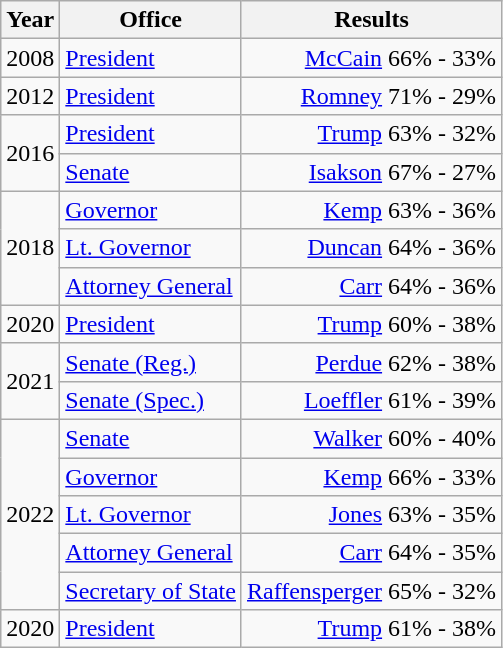<table class=wikitable>
<tr>
<th>Year</th>
<th>Office</th>
<th>Results</th>
</tr>
<tr>
<td>2008</td>
<td><a href='#'>President</a></td>
<td align="right" ><a href='#'>McCain</a> 66% - 33%</td>
</tr>
<tr>
<td>2012</td>
<td><a href='#'>President</a></td>
<td align="right" ><a href='#'>Romney</a> 71% - 29%</td>
</tr>
<tr>
<td rowspan=2>2016</td>
<td><a href='#'>President</a></td>
<td align="right" ><a href='#'>Trump</a> 63% - 32%</td>
</tr>
<tr>
<td><a href='#'>Senate</a></td>
<td align="right" ><a href='#'>Isakson</a> 67% - 27%</td>
</tr>
<tr>
<td rowspan=3>2018</td>
<td><a href='#'>Governor</a></td>
<td align="right" ><a href='#'>Kemp</a> 63% - 36%</td>
</tr>
<tr>
<td><a href='#'>Lt. Governor</a></td>
<td align="right" ><a href='#'>Duncan</a> 64% - 36%</td>
</tr>
<tr>
<td><a href='#'>Attorney General</a></td>
<td align="right" ><a href='#'>Carr</a> 64% - 36%</td>
</tr>
<tr>
<td>2020</td>
<td><a href='#'>President</a></td>
<td align="right" ><a href='#'>Trump</a> 60% - 38%</td>
</tr>
<tr>
<td rowspan=2>2021</td>
<td><a href='#'>Senate (Reg.)</a></td>
<td align="right" ><a href='#'>Perdue</a> 62% - 38%</td>
</tr>
<tr>
<td><a href='#'>Senate (Spec.)</a></td>
<td align="right" ><a href='#'>Loeffler</a> 61% - 39%</td>
</tr>
<tr>
<td rowspan=5>2022</td>
<td><a href='#'>Senate</a></td>
<td align="right" ><a href='#'>Walker</a> 60% - 40%</td>
</tr>
<tr>
<td><a href='#'>Governor</a></td>
<td align="right" ><a href='#'>Kemp</a> 66% - 33%</td>
</tr>
<tr>
<td><a href='#'>Lt. Governor</a></td>
<td align="right" ><a href='#'>Jones</a> 63% - 35%</td>
</tr>
<tr>
<td><a href='#'>Attorney General</a></td>
<td align="right" ><a href='#'>Carr</a> 64% - 35%</td>
</tr>
<tr>
<td><a href='#'>Secretary of State</a></td>
<td align="right" ><a href='#'>Raffensperger</a> 65% - 32%</td>
</tr>
<tr>
<td>2020</td>
<td><a href='#'>President</a></td>
<td align="right" ><a href='#'>Trump</a> 61% - 38%</td>
</tr>
</table>
